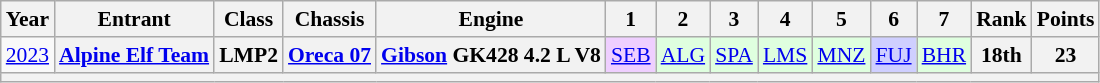<table class="wikitable" style="text-align:center; font-size:90%">
<tr>
<th>Year</th>
<th>Entrant</th>
<th>Class</th>
<th>Chassis</th>
<th>Engine</th>
<th>1</th>
<th>2</th>
<th>3</th>
<th>4</th>
<th>5</th>
<th>6</th>
<th>7</th>
<th>Rank</th>
<th>Points</th>
</tr>
<tr>
<td><a href='#'>2023</a></td>
<th><a href='#'>Alpine Elf Team</a></th>
<th>LMP2</th>
<th><a href='#'>Oreca 07</a></th>
<th><a href='#'>Gibson</a> GK428 4.2 L V8</th>
<td style="background:#EFCFFF;"><a href='#'>SEB</a><br></td>
<td style="background:#DFFFDF;"><a href='#'>ALG</a><br></td>
<td style="background:#DFFFDF;"><a href='#'>SPA</a><br></td>
<td style="background:#DFFFDF;"><a href='#'>LMS</a><br></td>
<td style="background:#DFFFDF;"><a href='#'>MNZ</a><br></td>
<td style="background:#CFCFFF;"><a href='#'>FUJ</a><br></td>
<td style="background:#DFFFDF;"><a href='#'>BHR</a><br></td>
<th>18th</th>
<th>23</th>
</tr>
<tr>
<th colspan="14"></th>
</tr>
</table>
